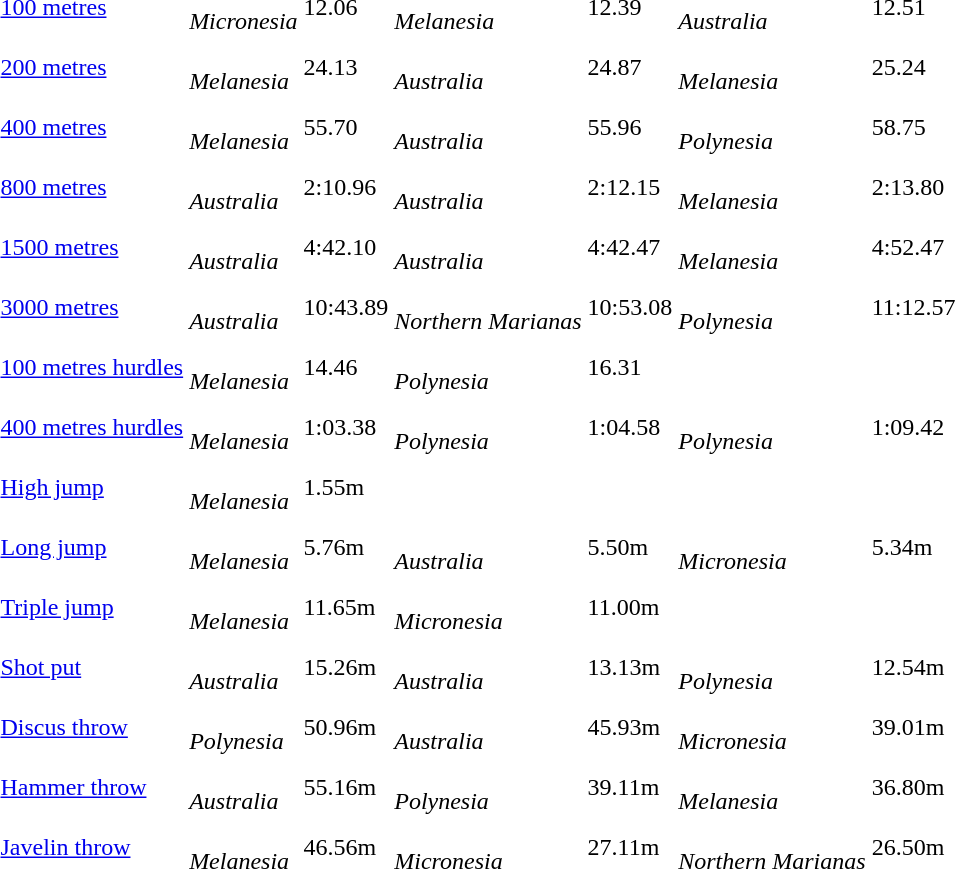<table>
<tr>
<td><a href='#'>100 metres</a> <br><small></small></td>
<td> <br><em>Micronesia</em></td>
<td>12.06</td>
<td> <br><em>Melanesia</em></td>
<td>12.39</td>
<td> <br><em>Australia</em></td>
<td>12.51</td>
</tr>
<tr>
<td><a href='#'>200 metres</a> <br><small></small></td>
<td> <br><em>Melanesia</em></td>
<td>24.13</td>
<td> <br><em>Australia</em></td>
<td>24.87</td>
<td> <br><em>Melanesia</em></td>
<td>25.24</td>
</tr>
<tr>
<td><a href='#'>400 metres</a> <br><small></small></td>
<td> <br><em>Melanesia</em></td>
<td>55.70</td>
<td> <br><em>Australia</em></td>
<td>55.96</td>
<td> <br><em>Polynesia</em></td>
<td>58.75</td>
</tr>
<tr>
<td><a href='#'>800 metres</a> <br><small></small></td>
<td> <br><em>Australia</em></td>
<td>2:10.96</td>
<td> <br><em>Australia</em></td>
<td>2:12.15</td>
<td> <br><em>Melanesia</em></td>
<td>2:13.80</td>
</tr>
<tr>
<td><a href='#'>1500 metres</a> <br><small></small></td>
<td> <br><em>Australia</em></td>
<td>4:42.10</td>
<td> <br><em>Australia</em></td>
<td>4:42.47</td>
<td> <br><em>Melanesia</em></td>
<td>4:52.47</td>
</tr>
<tr>
<td><a href='#'>3000 metres</a> <br><small></small></td>
<td> <br><em>Australia</em></td>
<td>10:43.89</td>
<td> <br><em>Northern Marianas</em></td>
<td>10:53.08</td>
<td> <br><em>Polynesia</em></td>
<td>11:12.57</td>
</tr>
<tr>
<td><a href='#'>100 metres hurdles</a> <br><small></small></td>
<td> <br><em>Melanesia</em></td>
<td>14.46</td>
<td> <br><em>Polynesia</em></td>
<td>16.31</td>
<td></td>
<td></td>
</tr>
<tr>
<td><a href='#'>400 metres hurdles</a> <br><small></small></td>
<td> <br><em>Melanesia</em></td>
<td>1:03.38</td>
<td> <br><em>Polynesia</em></td>
<td>1:04.58</td>
<td> <br><em>Polynesia</em></td>
<td>1:09.42</td>
</tr>
<tr>
<td><a href='#'>High jump</a> <br><small></small></td>
<td> <br><em>Melanesia</em></td>
<td>1.55m</td>
<td></td>
<td></td>
<td></td>
<td></td>
</tr>
<tr>
<td><a href='#'>Long jump</a> <br><small></small></td>
<td> <br><em>Melanesia</em></td>
<td>5.76m</td>
<td> <br><em>Australia</em></td>
<td>5.50m</td>
<td> <br><em>Micronesia</em></td>
<td>5.34m</td>
</tr>
<tr>
<td><a href='#'>Triple jump</a> <br><small></small></td>
<td> <br><em>Melanesia</em></td>
<td>11.65m</td>
<td> <br><em>Micronesia</em></td>
<td>11.00m</td>
<td></td>
<td></td>
</tr>
<tr>
<td><a href='#'>Shot put</a> <br><small></small></td>
<td> <br><em>Australia</em></td>
<td>15.26m</td>
<td> <br><em>Australia</em></td>
<td>13.13m</td>
<td> <br><em>Polynesia</em></td>
<td>12.54m</td>
</tr>
<tr>
<td><a href='#'>Discus throw</a> <br><small></small></td>
<td> <br><em>Polynesia</em></td>
<td>50.96m</td>
<td> <br><em>Australia</em></td>
<td>45.93m</td>
<td> <br><em>Micronesia</em></td>
<td>39.01m</td>
</tr>
<tr>
<td><a href='#'>Hammer throw</a> <br><small></small></td>
<td> <br><em>Australia</em></td>
<td>55.16m</td>
<td> <br><em>Polynesia</em></td>
<td>39.11m</td>
<td> <br><em>Melanesia</em></td>
<td>36.80m</td>
</tr>
<tr>
<td><a href='#'>Javelin throw</a> <br><small></small></td>
<td> <br><em>Melanesia</em></td>
<td>46.56m</td>
<td> <br><em>Micronesia</em></td>
<td>27.11m</td>
<td> <br><em>Northern Marianas</em></td>
<td>26.50m</td>
</tr>
<tr>
</tr>
</table>
